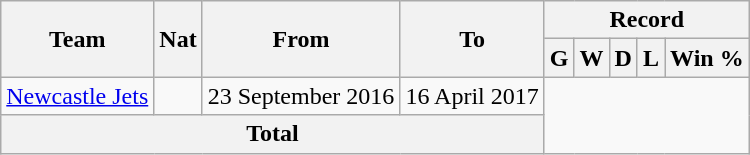<table class="wikitable" style="text-align: center">
<tr>
<th rowspan=2>Team</th>
<th rowspan=2>Nat</th>
<th rowspan=2>From</th>
<th rowspan=2>To</th>
<th colspan=5>Record</th>
</tr>
<tr>
<th>G</th>
<th>W</th>
<th>D</th>
<th>L</th>
<th>Win %</th>
</tr>
<tr>
<td align=left><a href='#'>Newcastle Jets</a></td>
<td></td>
<td align=left>23 September 2016</td>
<td align=left>16 April 2017<br></td>
</tr>
<tr>
<th colspan=4>Total<br></th>
</tr>
</table>
